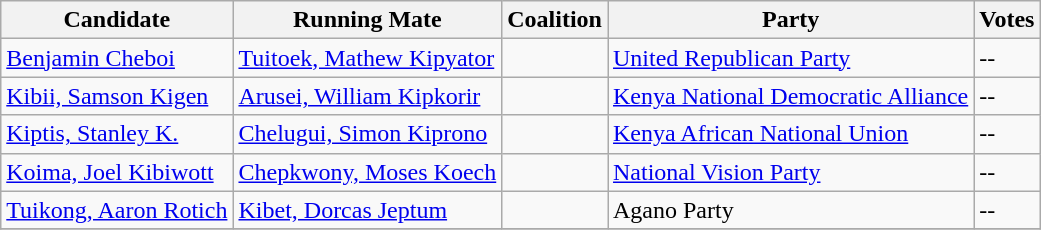<table class="wikitable sortable">
<tr>
<th>Candidate</th>
<th>Running Mate</th>
<th>Coalition</th>
<th>Party</th>
<th>Votes</th>
</tr>
<tr>
<td><a href='#'>Benjamin Cheboi</a></td>
<td><a href='#'>Tuitoek, Mathew Kipyator</a></td>
<td></td>
<td><a href='#'>United Republican Party</a></td>
<td>--</td>
</tr>
<tr>
<td><a href='#'>Kibii, Samson Kigen</a></td>
<td><a href='#'>Arusei, William Kipkorir</a></td>
<td></td>
<td><a href='#'>Kenya National Democratic Alliance</a></td>
<td>--</td>
</tr>
<tr>
<td><a href='#'>Kiptis, Stanley K.</a></td>
<td><a href='#'>Chelugui, Simon Kiprono</a></td>
<td></td>
<td><a href='#'>Kenya African National Union</a></td>
<td>--</td>
</tr>
<tr>
<td><a href='#'>Koima, Joel Kibiwott</a></td>
<td><a href='#'>Chepkwony, Moses Koech</a></td>
<td></td>
<td><a href='#'>National Vision Party</a></td>
<td>--</td>
</tr>
<tr>
<td><a href='#'>Tuikong, Aaron Rotich</a></td>
<td><a href='#'>Kibet, Dorcas Jeptum</a></td>
<td></td>
<td>Agano Party</td>
<td>--</td>
</tr>
<tr>
</tr>
</table>
